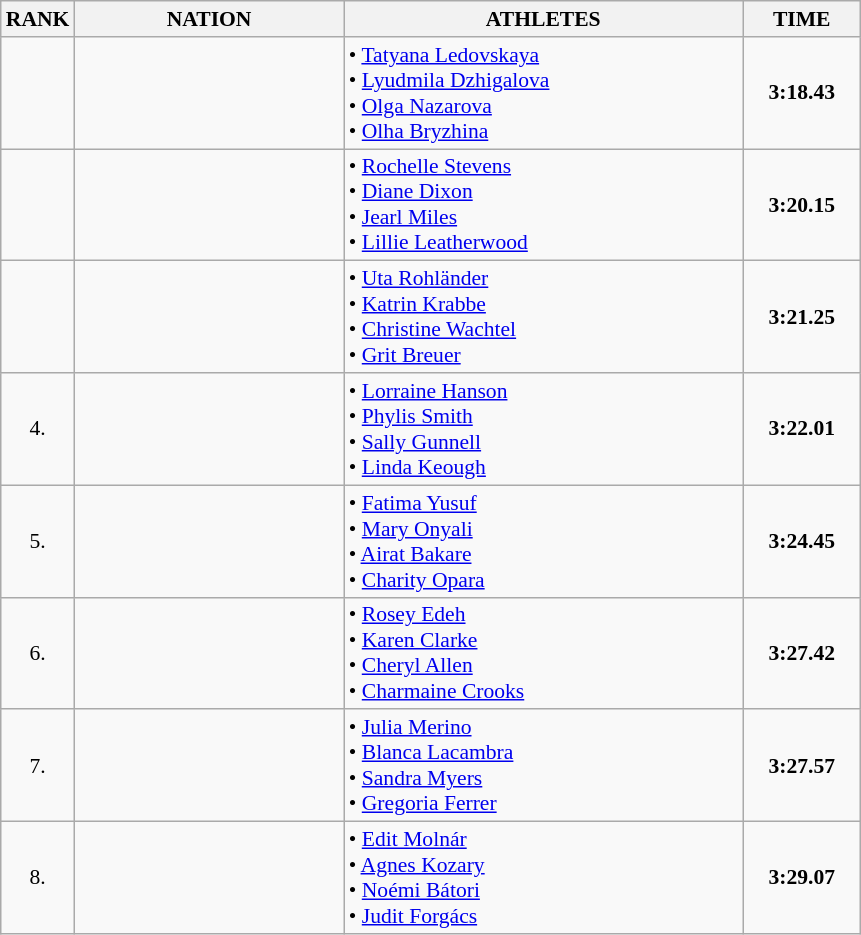<table class="wikitable" style="border-collapse: collapse; font-size: 90%;">
<tr>
<th>RANK</th>
<th style="width: 12em">NATION</th>
<th style="width: 18em">ATHLETES</th>
<th style="width: 5em">TIME</th>
</tr>
<tr>
<td align="center"></td>
<td align="center"></td>
<td>• <a href='#'>Tatyana Ledovskaya</a><br>• <a href='#'>Lyudmila Dzhigalova</a><br>• <a href='#'>Olga Nazarova</a><br>• <a href='#'>Olha Bryzhina</a></td>
<td align="center"><strong>3:18.43</strong></td>
</tr>
<tr>
<td align="center"></td>
<td align="center"></td>
<td>• <a href='#'>Rochelle Stevens</a><br>• <a href='#'>Diane Dixon</a><br>• <a href='#'>Jearl Miles</a><br>• <a href='#'>Lillie Leatherwood</a></td>
<td align="center"><strong>3:20.15</strong></td>
</tr>
<tr>
<td align="center"></td>
<td align="center"></td>
<td>• <a href='#'>Uta Rohländer</a><br>• <a href='#'>Katrin Krabbe</a><br>• <a href='#'>Christine Wachtel</a><br>• <a href='#'>Grit Breuer</a></td>
<td align="center"><strong>3:21.25</strong></td>
</tr>
<tr>
<td align="center">4.</td>
<td align="center"></td>
<td>• <a href='#'>Lorraine Hanson</a><br>• <a href='#'>Phylis Smith</a><br>• <a href='#'>Sally Gunnell</a><br>• <a href='#'>Linda Keough</a></td>
<td align="center"><strong>3:22.01</strong></td>
</tr>
<tr>
<td align="center">5.</td>
<td align="center"></td>
<td>• <a href='#'>Fatima Yusuf</a><br>• <a href='#'>Mary Onyali</a><br>• <a href='#'>Airat Bakare</a><br>• <a href='#'>Charity Opara</a></td>
<td align="center"><strong>3:24.45</strong></td>
</tr>
<tr>
<td align="center">6.</td>
<td align="center"></td>
<td>• <a href='#'>Rosey Edeh</a><br>• <a href='#'>Karen Clarke</a><br>• <a href='#'>Cheryl Allen</a><br>• <a href='#'>Charmaine Crooks</a></td>
<td align="center"><strong>3:27.42</strong></td>
</tr>
<tr>
<td align="center">7.</td>
<td align="center"></td>
<td>• <a href='#'>Julia Merino</a><br>• <a href='#'>Blanca Lacambra</a><br>• <a href='#'>Sandra Myers</a><br>• <a href='#'>Gregoria Ferrer</a></td>
<td align="center"><strong>3:27.57</strong></td>
</tr>
<tr>
<td align="center">8.</td>
<td align="center"></td>
<td>• <a href='#'>Edit Molnár</a><br>• <a href='#'>Agnes Kozary</a><br>• <a href='#'>Noémi Bátori</a><br>• <a href='#'>Judit Forgács</a></td>
<td align="center"><strong>3:29.07</strong></td>
</tr>
</table>
